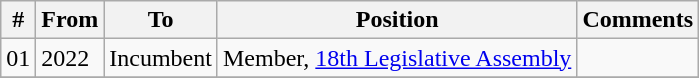<table class="wikitable sortable">
<tr>
<th>#</th>
<th>From</th>
<th>To</th>
<th>Position</th>
<th>Comments</th>
</tr>
<tr>
<td>01</td>
<td>2022</td>
<td>Incumbent</td>
<td>Member, <a href='#'>18th Legislative Assembly</a></td>
<td></td>
</tr>
<tr>
</tr>
</table>
